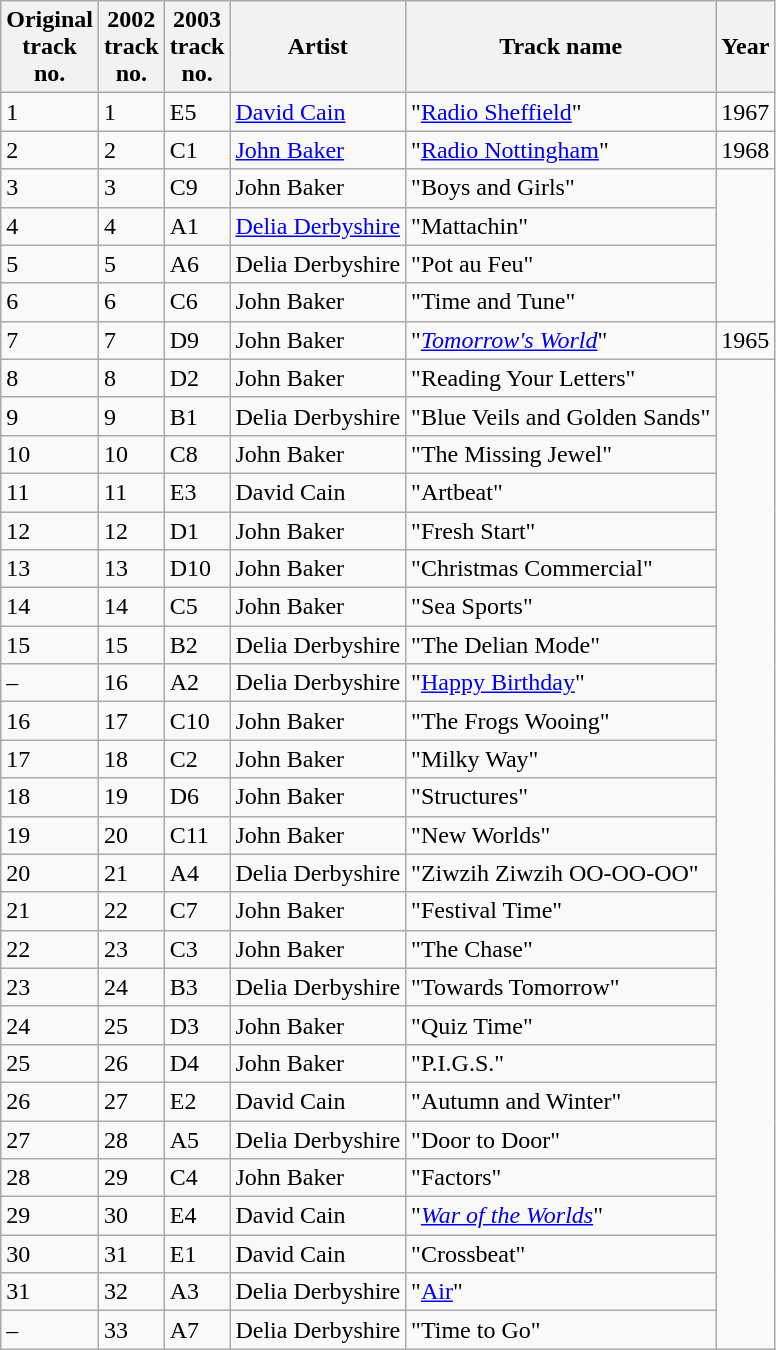<table border="1" class="wikitable">
<tr>
<th>Original<br> track<br> no.</th>
<th>2002<br> track<br> no.</th>
<th>2003<br> track<br> no.</th>
<th>Artist</th>
<th>Track name</th>
<th>Year</th>
</tr>
<tr>
<td>1</td>
<td>1</td>
<td>E5</td>
<td><a href='#'>David Cain</a></td>
<td>"<a href='#'>Radio Sheffield</a>"</td>
<td>1967</td>
</tr>
<tr>
<td>2</td>
<td>2</td>
<td>C1</td>
<td><a href='#'>John Baker</a></td>
<td>"<a href='#'>Radio Nottingham</a>"</td>
<td>1968</td>
</tr>
<tr>
<td>3</td>
<td>3</td>
<td>C9</td>
<td>John Baker</td>
<td>"Boys and Girls"</td>
</tr>
<tr>
<td>4</td>
<td>4</td>
<td>A1</td>
<td><a href='#'>Delia Derbyshire</a></td>
<td>"Mattachin"</td>
</tr>
<tr>
<td>5</td>
<td>5</td>
<td>A6</td>
<td>Delia Derbyshire</td>
<td>"Pot au Feu"</td>
</tr>
<tr>
<td>6</td>
<td>6</td>
<td>C6</td>
<td>John Baker</td>
<td>"Time and Tune"</td>
</tr>
<tr>
<td>7</td>
<td>7</td>
<td>D9</td>
<td>John Baker</td>
<td>"<em><a href='#'>Tomorrow's World</a></em>"</td>
<td>1965</td>
</tr>
<tr>
<td>8</td>
<td>8</td>
<td>D2</td>
<td>John Baker</td>
<td>"Reading Your Letters"</td>
</tr>
<tr>
<td>9</td>
<td>9</td>
<td>B1</td>
<td>Delia Derbyshire</td>
<td>"Blue Veils and Golden Sands"</td>
</tr>
<tr>
<td>10</td>
<td>10</td>
<td>C8</td>
<td>John Baker</td>
<td>"The Missing Jewel"</td>
</tr>
<tr>
<td>11</td>
<td>11</td>
<td>E3</td>
<td>David Cain</td>
<td>"Artbeat"</td>
</tr>
<tr>
<td>12</td>
<td>12</td>
<td>D1</td>
<td>John Baker</td>
<td>"Fresh Start"</td>
</tr>
<tr>
<td>13</td>
<td>13</td>
<td>D10</td>
<td>John Baker</td>
<td>"Christmas Commercial"</td>
</tr>
<tr>
<td>14</td>
<td>14</td>
<td>C5</td>
<td>John Baker</td>
<td>"Sea Sports"</td>
</tr>
<tr>
<td>15</td>
<td>15</td>
<td>B2</td>
<td>Delia Derbyshire</td>
<td>"The Delian Mode"</td>
</tr>
<tr>
<td>–</td>
<td>16</td>
<td>A2</td>
<td>Delia Derbyshire</td>
<td>"<a href='#'>Happy Birthday</a>"</td>
</tr>
<tr>
<td>16</td>
<td>17</td>
<td>C10</td>
<td>John Baker</td>
<td>"The Frogs Wooing"</td>
</tr>
<tr>
<td>17</td>
<td>18</td>
<td>C2</td>
<td>John Baker</td>
<td>"Milky Way"</td>
</tr>
<tr>
<td>18</td>
<td>19</td>
<td>D6</td>
<td>John Baker</td>
<td>"Structures"</td>
</tr>
<tr>
<td>19</td>
<td>20</td>
<td>C11</td>
<td>John Baker</td>
<td>"New Worlds"</td>
</tr>
<tr>
<td>20</td>
<td>21</td>
<td>A4</td>
<td>Delia Derbyshire</td>
<td>"Ziwzih Ziwzih OO-OO-OO"</td>
</tr>
<tr>
<td>21</td>
<td>22</td>
<td>C7</td>
<td>John Baker</td>
<td>"Festival Time"</td>
</tr>
<tr>
<td>22</td>
<td>23</td>
<td>C3</td>
<td>John Baker</td>
<td>"The Chase"</td>
</tr>
<tr>
<td>23</td>
<td>24</td>
<td>B3</td>
<td>Delia Derbyshire</td>
<td>"Towards Tomorrow"</td>
</tr>
<tr>
<td>24</td>
<td>25</td>
<td>D3</td>
<td>John Baker</td>
<td>"Quiz Time"</td>
</tr>
<tr>
<td>25</td>
<td>26</td>
<td>D4</td>
<td>John Baker</td>
<td>"P.I.G.S."</td>
</tr>
<tr>
<td>26</td>
<td>27</td>
<td>E2</td>
<td>David Cain</td>
<td>"Autumn and Winter"</td>
</tr>
<tr>
<td>27</td>
<td>28</td>
<td>A5</td>
<td>Delia Derbyshire</td>
<td>"Door to Door"</td>
</tr>
<tr>
<td>28</td>
<td>29</td>
<td>C4</td>
<td>John Baker</td>
<td>"Factors"</td>
</tr>
<tr>
<td>29</td>
<td>30</td>
<td>E4</td>
<td>David Cain</td>
<td>"<em><a href='#'>War of the Worlds</a></em>"</td>
</tr>
<tr>
<td>30</td>
<td>31</td>
<td>E1</td>
<td>David Cain</td>
<td>"Crossbeat"</td>
</tr>
<tr>
<td>31</td>
<td>32</td>
<td>A3</td>
<td>Delia Derbyshire</td>
<td>"<a href='#'>Air</a>"</td>
</tr>
<tr>
<td>–</td>
<td>33</td>
<td>A7</td>
<td>Delia Derbyshire</td>
<td>"Time to Go"</td>
</tr>
</table>
